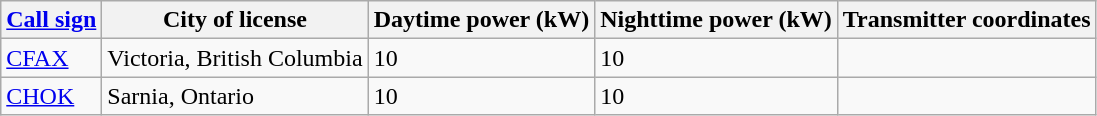<table class="wikitable sortable">
<tr>
<th><a href='#'>Call sign</a></th>
<th>City of license</th>
<th>Daytime power (kW)</th>
<th>Nighttime power (kW)</th>
<th>Transmitter coordinates</th>
</tr>
<tr>
<td><a href='#'>CFAX</a></td>
<td>Victoria, British Columbia</td>
<td>10</td>
<td>10</td>
<td></td>
</tr>
<tr>
<td><a href='#'>CHOK</a></td>
<td>Sarnia, Ontario</td>
<td>10</td>
<td>10</td>
<td></td>
</tr>
</table>
